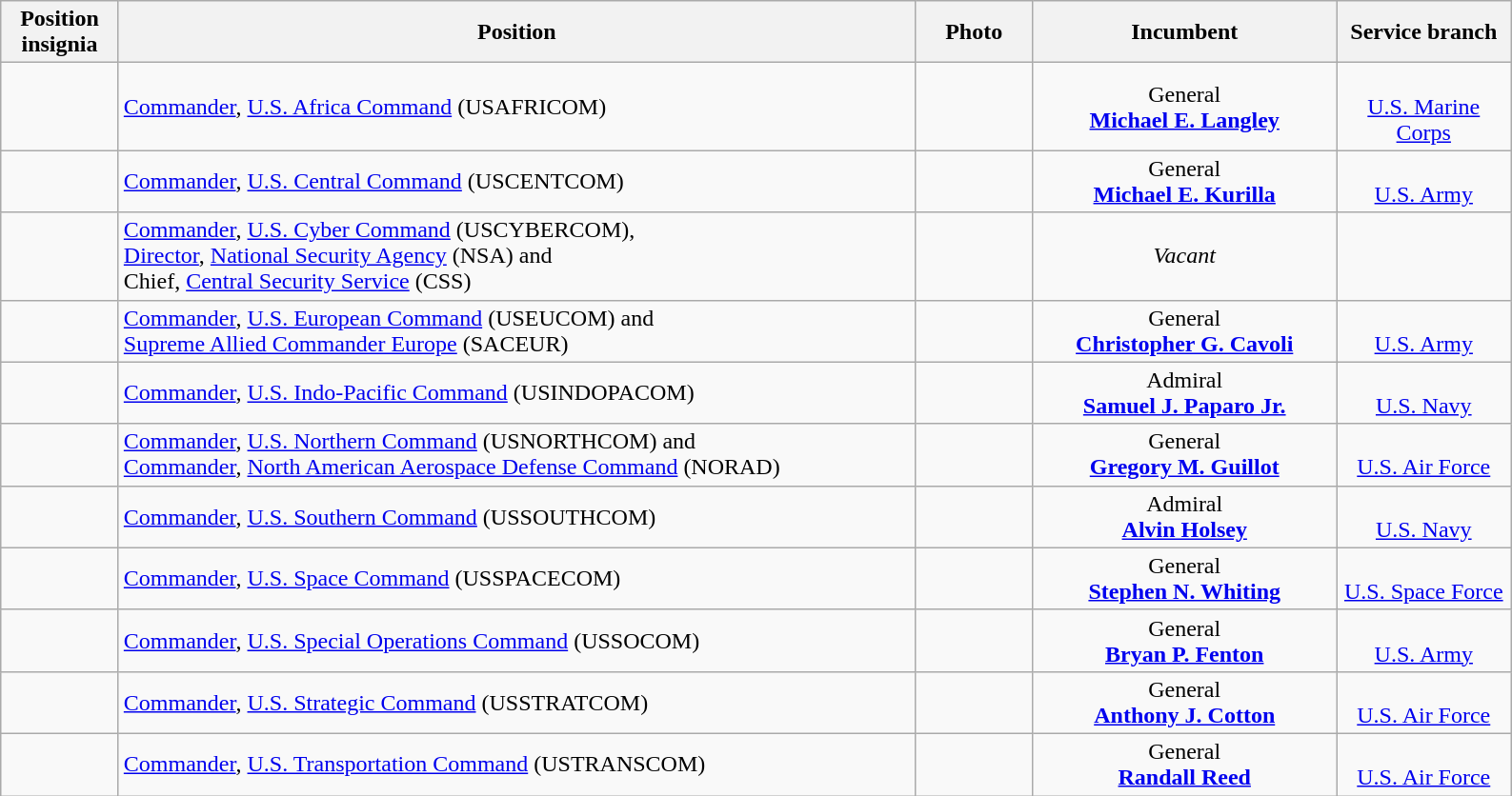<table class="wikitable">
<tr>
<th width="75" style="text-align:center">Position insignia</th>
<th width="550" style="text-align:center">Position</th>
<th width="75" style="text-align:center">Photo</th>
<th width="205" style="text-align:center">Incumbent</th>
<th width="115" style="text-align:center">Service branch</th>
</tr>
<tr>
<td></td>
<td><a href='#'>Commander</a>, <a href='#'>U.S. Africa Command</a> (USAFRICOM)</td>
<td></td>
<td style="text-align:center">General<br><strong><a href='#'>Michael E. Langley</a></strong></td>
<td style="text-align:center"><br><a href='#'>U.S. Marine Corps</a></td>
</tr>
<tr>
<td></td>
<td><a href='#'>Commander</a>, <a href='#'>U.S. Central Command</a> (USCENTCOM)</td>
<td></td>
<td style="text-align:center">General<br><strong><a href='#'>Michael E. Kurilla</a></strong></td>
<td style="text-align:center"><br><a href='#'>U.S. Army</a></td>
</tr>
<tr>
<td>  </td>
<td><a href='#'>Commander</a>, <a href='#'>U.S. Cyber Command</a> (USCYBERCOM),<br><a href='#'>Director</a>, <a href='#'>National Security Agency</a> (NSA) and<br>Chief, <a href='#'>Central Security Service</a> (CSS)</td>
<td></td>
<td style="text-align:center"><em>Vacant</em></td>
<td style="text-align:center"></td>
</tr>
<tr>
<td> </td>
<td><a href='#'>Commander</a>, <a href='#'>U.S. European Command</a> (USEUCOM) and<br><a href='#'>Supreme Allied Commander Europe</a> (SACEUR)</td>
<td></td>
<td style="text-align:center">General<br><strong><a href='#'>Christopher G. Cavoli</a></strong></td>
<td style="text-align:center"><br><a href='#'>U.S. Army</a></td>
</tr>
<tr>
<td></td>
<td><a href='#'>Commander</a>, <a href='#'>U.S. Indo-Pacific Command</a> (USINDOPACOM)</td>
<td></td>
<td style="text-align:center">Admiral<br><strong><a href='#'>Samuel J. Paparo Jr.</a></strong></td>
<td style="text-align:center"><br><a href='#'>U.S. Navy</a></td>
</tr>
<tr>
<td> </td>
<td><a href='#'>Commander</a>, <a href='#'>U.S. Northern Command</a> (USNORTHCOM) and<br><a href='#'>Commander</a>, <a href='#'>North American Aerospace Defense Command</a> (NORAD)</td>
<td></td>
<td style="text-align:center">General<br><strong><a href='#'>Gregory M. Guillot</a></strong></td>
<td style="text-align:center"><br><a href='#'>U.S. Air Force</a></td>
</tr>
<tr>
<td></td>
<td><a href='#'>Commander</a>, <a href='#'>U.S. Southern Command</a> (USSOUTHCOM)</td>
<td></td>
<td style="text-align:center">Admiral<br><strong><a href='#'>Alvin Holsey</a></strong></td>
<td style="text-align:center"><br><a href='#'>U.S. Navy</a></td>
</tr>
<tr>
<td></td>
<td><a href='#'>Commander</a>, <a href='#'>U.S. Space Command</a> (USSPACECOM)</td>
<td></td>
<td style="text-align:center">General<br><strong><a href='#'>Stephen N. Whiting</a></strong></td>
<td style="text-align:center"><br><a href='#'>U.S. Space Force</a></td>
</tr>
<tr>
<td></td>
<td><a href='#'>Commander</a>, <a href='#'>U.S. Special Operations Command</a> (USSOCOM)</td>
<td></td>
<td style="text-align:center">General<br><strong><a href='#'>Bryan P. Fenton</a></strong></td>
<td style="text-align:center"><br><a href='#'>U.S. Army</a></td>
</tr>
<tr>
<td></td>
<td><a href='#'>Commander</a>, <a href='#'>U.S. Strategic Command</a> (USSTRATCOM)</td>
<td></td>
<td style="text-align:center">General<br><strong><a href='#'>Anthony J. Cotton</a></strong></td>
<td style="text-align:center"><br><a href='#'>U.S. Air Force</a></td>
</tr>
<tr>
<td></td>
<td><a href='#'>Commander</a>, <a href='#'>U.S. Transportation Command</a> (USTRANSCOM)</td>
<td></td>
<td style="text-align:center">General<br><strong><a href='#'>Randall Reed</a></strong></td>
<td style="text-align:center"><br><a href='#'>U.S. Air Force</a></td>
</tr>
</table>
